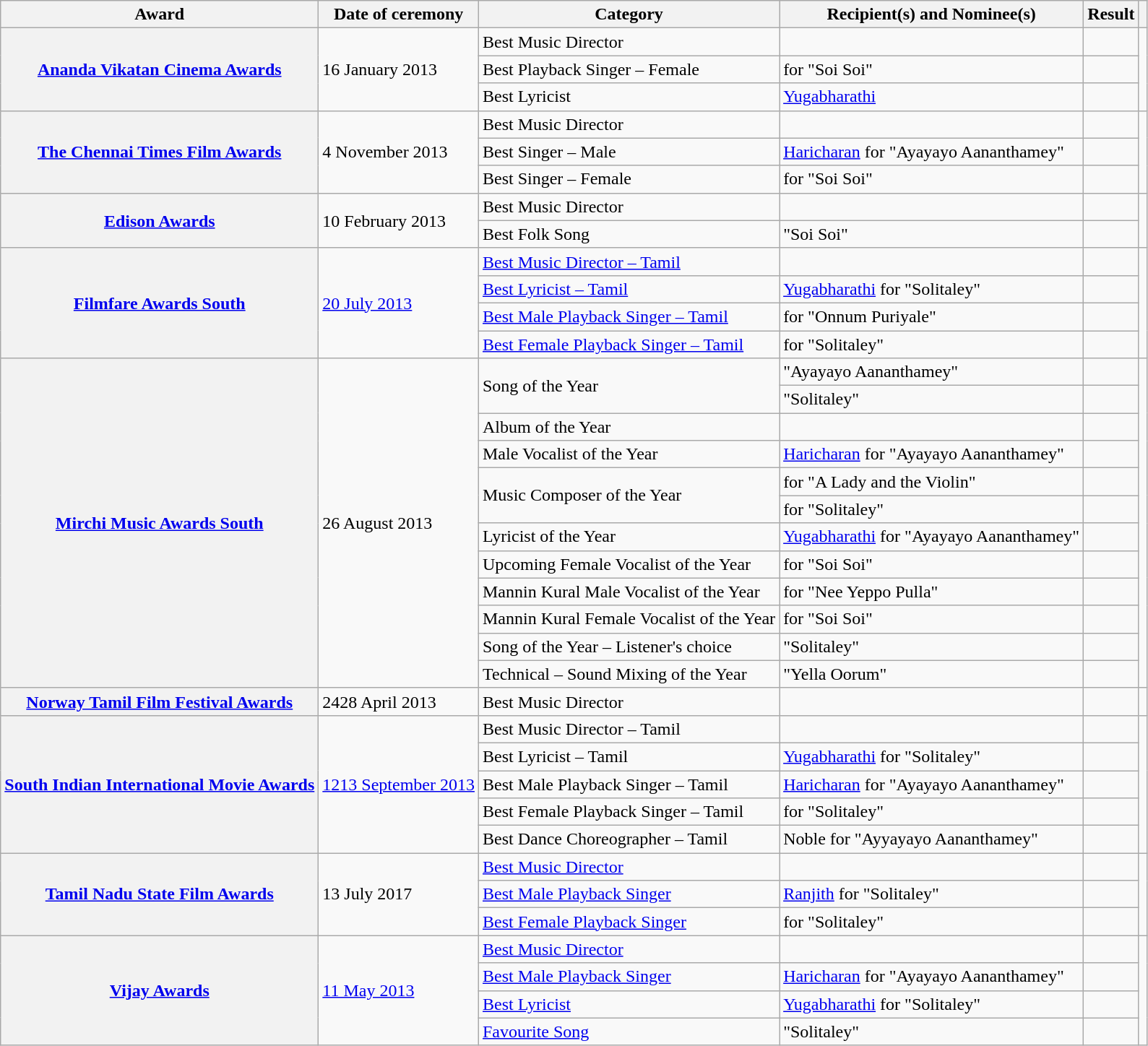<table class="wikitable plainrowheaders sortable">
<tr>
<th scope="col">Award</th>
<th scope="col">Date of ceremony</th>
<th scope="col">Category</th>
<th scope="col">Recipient(s) and Nominee(s)</th>
<th scope="col">Result</th>
<th scope="col" class="unsortable"></th>
</tr>
<tr>
<th scope="row" rowspan="3"><a href='#'>Ananda Vikatan Cinema Awards</a></th>
<td rowspan="3">16 January 2013</td>
<td>Best Music Director</td>
<td></td>
<td></td>
<td style="text-align:center;" rowspan="3"><br></td>
</tr>
<tr>
<td>Best Playback Singer – Female</td>
<td> for "Soi Soi"</td>
<td></td>
</tr>
<tr>
<td>Best Lyricist</td>
<td><a href='#'>Yugabharathi</a></td>
<td></td>
</tr>
<tr>
<th scope="row" rowspan="3"><a href='#'>The Chennai Times Film Awards</a></th>
<td rowspan="3">4 November 2013</td>
<td>Best Music Director</td>
<td></td>
<td></td>
<td style="text-align:center;" rowspan="3"><br></td>
</tr>
<tr>
<td>Best Singer – Male</td>
<td><a href='#'>Haricharan</a> for "Ayayayo Aananthamey"</td>
<td></td>
</tr>
<tr>
<td>Best Singer – Female</td>
<td> for "Soi Soi"</td>
<td></td>
</tr>
<tr>
<th scope="row" rowspan="2"><a href='#'>Edison Awards</a></th>
<td rowspan="2">10 February 2013</td>
<td>Best Music Director</td>
<td></td>
<td></td>
<td style="text-align:center;" rowspan="2"><br><br></td>
</tr>
<tr>
<td>Best Folk Song</td>
<td>"Soi Soi"</td>
<td></td>
</tr>
<tr>
<th scope="row" rowspan="4"><a href='#'>Filmfare Awards South</a></th>
<td rowspan="4"><a href='#'>20 July 2013</a></td>
<td><a href='#'>Best Music Director – Tamil</a></td>
<td></td>
<td></td>
<td style="text-align:center;" rowspan="4"><br><br></td>
</tr>
<tr>
<td><a href='#'>Best Lyricist – Tamil</a></td>
<td><a href='#'>Yugabharathi</a> for "Solitaley"</td>
<td></td>
</tr>
<tr>
<td><a href='#'>Best Male Playback Singer – Tamil</a></td>
<td> for "Onnum Puriyale"</td>
<td></td>
</tr>
<tr>
<td><a href='#'>Best Female Playback Singer – Tamil</a></td>
<td> for "Solitaley"</td>
<td></td>
</tr>
<tr>
<th scope="row" rowspan="12"><a href='#'>Mirchi Music Awards South</a></th>
<td rowspan="12">26 August 2013</td>
<td rowspan="2">Song of the Year</td>
<td>"Ayayayo Aananthamey"</td>
<td></td>
<td style="text-align:center;" rowspan="12"><br><br></td>
</tr>
<tr>
<td>"Solitaley"</td>
<td></td>
</tr>
<tr>
<td>Album of the Year</td>
<td></td>
<td></td>
</tr>
<tr>
<td>Male Vocalist of the Year</td>
<td><a href='#'>Haricharan</a> for "Ayayayo Aananthamey"</td>
<td></td>
</tr>
<tr>
<td rowspan="2">Music Composer of the Year</td>
<td> for "A Lady and the Violin"</td>
<td></td>
</tr>
<tr>
<td> for "Solitaley"</td>
<td></td>
</tr>
<tr>
<td>Lyricist of the Year</td>
<td><a href='#'>Yugabharathi</a> for "Ayayayo Aananthamey"</td>
<td></td>
</tr>
<tr>
<td>Upcoming Female Vocalist of the Year</td>
<td> for "Soi Soi"</td>
<td></td>
</tr>
<tr>
<td>Mannin Kural Male Vocalist of the Year</td>
<td> for "Nee Yeppo Pulla"</td>
<td></td>
</tr>
<tr>
<td>Mannin Kural Female Vocalist of the Year</td>
<td> for "Soi Soi"</td>
<td></td>
</tr>
<tr>
<td>Song of the Year – Listener's choice</td>
<td>"Solitaley"</td>
<td></td>
</tr>
<tr>
<td>Technical – Sound Mixing of the Year</td>
<td>"Yella Oorum"</td>
<td></td>
</tr>
<tr>
<th scope="row"><a href='#'>Norway Tamil Film Festival Awards</a></th>
<td>2428 April 2013</td>
<td>Best Music Director</td>
<td></td>
<td></td>
<td style="text-align:center;"><br></td>
</tr>
<tr>
<th scope="row" rowspan="5"><a href='#'>South Indian International Movie Awards</a></th>
<td rowspan="5"><a href='#'>1213 September 2013</a></td>
<td>Best Music Director – Tamil</td>
<td></td>
<td></td>
<td style="text-align:center;" rowspan="5"><br><br></td>
</tr>
<tr>
<td>Best Lyricist – Tamil</td>
<td><a href='#'>Yugabharathi</a> for "Solitaley"</td>
<td></td>
</tr>
<tr>
<td>Best Male Playback Singer – Tamil</td>
<td><a href='#'>Haricharan</a> for "Ayayayo Aananthamey"</td>
<td></td>
</tr>
<tr>
<td>Best Female Playback Singer – Tamil</td>
<td> for "Solitaley"</td>
<td></td>
</tr>
<tr>
<td>Best Dance Choreographer – Tamil</td>
<td>Noble for "Ayyayayo Aananthamey"</td>
<td></td>
</tr>
<tr>
<th scope="row" rowspan="3"><a href='#'>Tamil Nadu State Film Awards</a></th>
<td rowspan="3">13 July 2017</td>
<td><a href='#'>Best Music Director</a></td>
<td></td>
<td></td>
<td style="text-align:center;" rowspan="3"><br></td>
</tr>
<tr>
<td><a href='#'>Best Male Playback Singer</a></td>
<td><a href='#'>Ranjith</a> for "Solitaley"</td>
<td></td>
</tr>
<tr>
<td><a href='#'>Best Female Playback Singer</a></td>
<td> for "Solitaley"</td>
<td></td>
</tr>
<tr>
<th scope="row" rowspan="4"><a href='#'>Vijay Awards</a></th>
<td rowspan="10"><a href='#'>11 May 2013</a></td>
<td><a href='#'>Best Music Director</a></td>
<td></td>
<td></td>
<td style="text-align:center;" rowspan="4"><br></td>
</tr>
<tr>
<td><a href='#'>Best Male Playback Singer</a></td>
<td><a href='#'>Haricharan</a> for "Ayayayo Aananthamey"</td>
<td></td>
</tr>
<tr>
<td><a href='#'>Best Lyricist</a></td>
<td><a href='#'>Yugabharathi</a> for "Solitaley"</td>
<td></td>
</tr>
<tr>
<td><a href='#'>Favourite Song</a></td>
<td>"Solitaley"</td>
<td></td>
</tr>
</table>
